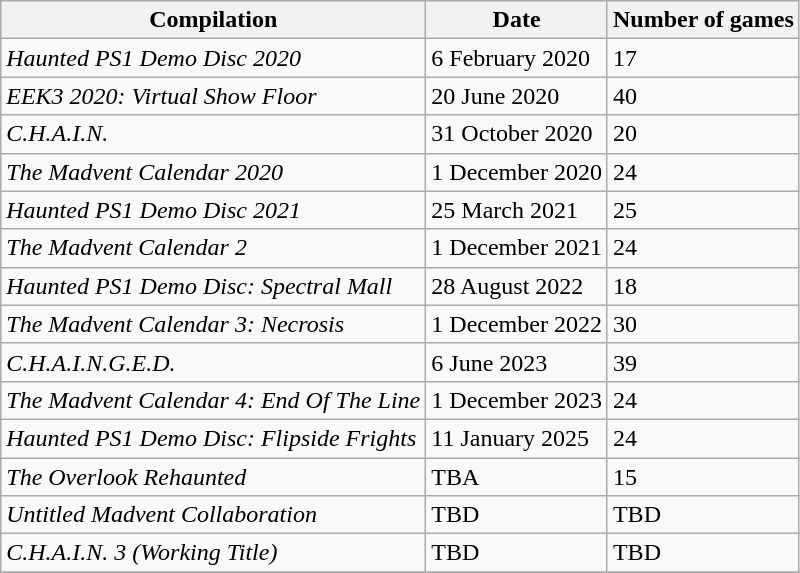<table class="wikitable sortable">
<tr>
<th scope="col">Compilation</th>
<th scope="col">Date</th>
<th scope="col">Number of games</th>
</tr>
<tr>
<td><em>Haunted PS1 Demo Disc 2020</em></td>
<td>6 February 2020</td>
<td>17</td>
</tr>
<tr>
<td><em>EEK3 2020: Virtual Show Floor</em></td>
<td>20 June 2020</td>
<td>40</td>
</tr>
<tr>
<td><em>C.H.A.I.N.</em></td>
<td>31 October 2020</td>
<td>20</td>
</tr>
<tr>
<td><em>The Madvent Calendar 2020</em></td>
<td>1 December 2020</td>
<td>24</td>
</tr>
<tr>
<td><em>Haunted PS1 Demo Disc 2021</em></td>
<td>25 March 2021</td>
<td>25</td>
</tr>
<tr>
<td><em>The Madvent Calendar 2</em></td>
<td>1 December 2021</td>
<td>24</td>
</tr>
<tr>
<td><em>Haunted PS1 Demo Disc: Spectral Mall</em></td>
<td>28 August 2022</td>
<td>18</td>
</tr>
<tr>
<td><em>The Madvent Calendar 3: Necrosis</em></td>
<td>1 December 2022</td>
<td>30</td>
</tr>
<tr>
<td><em>C.H.A.I.N.G.E.D.</em></td>
<td>6 June 2023</td>
<td>39</td>
</tr>
<tr>
<td><em>The Madvent Calendar 4: End Of The Line</em></td>
<td>1 December 2023</td>
<td>24</td>
</tr>
<tr>
<td><em>Haunted PS1 Demo Disc: Flipside Frights</em></td>
<td>11 January 2025</td>
<td>24</td>
</tr>
<tr>
<td><em>The Overlook Rehaunted</em></td>
<td>TBA</td>
<td>15</td>
</tr>
<tr>
<td><em>Untitled Madvent Collaboration</em></td>
<td>TBD</td>
<td>TBD</td>
</tr>
<tr>
<td><em>C.H.A.I.N. 3 (Working Title)</em></td>
<td>TBD</td>
<td>TBD</td>
</tr>
<tr>
</tr>
</table>
